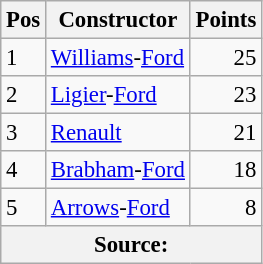<table class="wikitable" style="font-size: 95%;">
<tr>
<th>Pos</th>
<th>Constructor</th>
<th>Points</th>
</tr>
<tr>
<td>1</td>
<td> <a href='#'>Williams</a>-<a href='#'>Ford</a></td>
<td align="right">25</td>
</tr>
<tr>
<td>2</td>
<td> <a href='#'>Ligier</a>-<a href='#'>Ford</a></td>
<td align="right">23</td>
</tr>
<tr>
<td>3</td>
<td> <a href='#'>Renault</a></td>
<td align="right">21</td>
</tr>
<tr>
<td>4</td>
<td> <a href='#'>Brabham</a>-<a href='#'>Ford</a></td>
<td align="right">18</td>
</tr>
<tr>
<td>5</td>
<td> <a href='#'>Arrows</a>-<a href='#'>Ford</a></td>
<td align="right">8</td>
</tr>
<tr>
<th colspan=4>Source:</th>
</tr>
</table>
